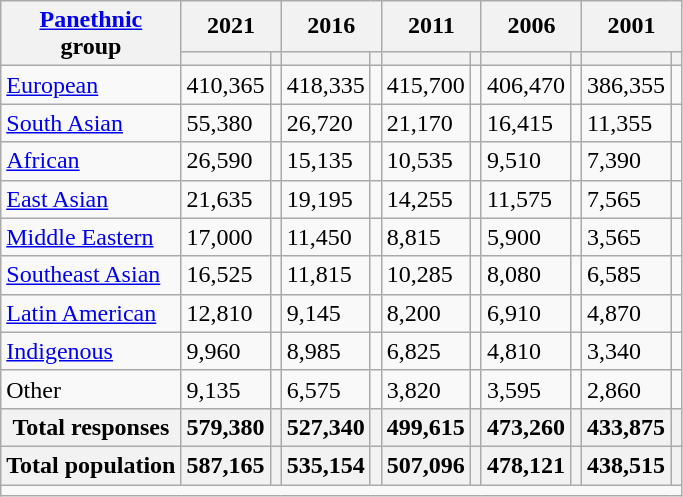<table class="wikitable collapsible sortable">
<tr>
<th rowspan="2"><a href='#'>Panethnic</a><br>group</th>
<th colspan="2">2021</th>
<th colspan="2">2016</th>
<th colspan="2">2011</th>
<th colspan="2">2006</th>
<th colspan="2">2001</th>
</tr>
<tr>
<th><a href='#'></a></th>
<th></th>
<th></th>
<th></th>
<th></th>
<th></th>
<th></th>
<th></th>
<th></th>
<th></th>
</tr>
<tr>
<td><a href='#'>European</a></td>
<td>410,365</td>
<td></td>
<td>418,335</td>
<td></td>
<td>415,700</td>
<td></td>
<td>406,470</td>
<td></td>
<td>386,355</td>
<td></td>
</tr>
<tr>
<td><a href='#'>South Asian</a></td>
<td>55,380</td>
<td></td>
<td>26,720</td>
<td></td>
<td>21,170</td>
<td></td>
<td>16,415</td>
<td></td>
<td>11,355</td>
<td></td>
</tr>
<tr>
<td><a href='#'>African</a></td>
<td>26,590</td>
<td></td>
<td>15,135</td>
<td></td>
<td>10,535</td>
<td></td>
<td>9,510</td>
<td></td>
<td>7,390</td>
<td></td>
</tr>
<tr>
<td><a href='#'>East Asian</a></td>
<td>21,635</td>
<td></td>
<td>19,195</td>
<td></td>
<td>14,255</td>
<td></td>
<td>11,575</td>
<td></td>
<td>7,565</td>
<td></td>
</tr>
<tr>
<td><a href='#'>Middle Eastern</a></td>
<td>17,000</td>
<td></td>
<td>11,450</td>
<td></td>
<td>8,815</td>
<td></td>
<td>5,900</td>
<td></td>
<td>3,565</td>
<td></td>
</tr>
<tr>
<td><a href='#'>Southeast Asian</a></td>
<td>16,525</td>
<td></td>
<td>11,815</td>
<td></td>
<td>10,285</td>
<td></td>
<td>8,080</td>
<td></td>
<td>6,585</td>
<td></td>
</tr>
<tr>
<td><a href='#'>Latin American</a></td>
<td>12,810</td>
<td></td>
<td>9,145</td>
<td></td>
<td>8,200</td>
<td></td>
<td>6,910</td>
<td></td>
<td>4,870</td>
<td></td>
</tr>
<tr>
<td><a href='#'>Indigenous</a></td>
<td>9,960</td>
<td></td>
<td>8,985</td>
<td></td>
<td>6,825</td>
<td></td>
<td>4,810</td>
<td></td>
<td>3,340</td>
<td></td>
</tr>
<tr>
<td>Other</td>
<td>9,135</td>
<td></td>
<td>6,575</td>
<td></td>
<td>3,820</td>
<td></td>
<td>3,595</td>
<td></td>
<td>2,860</td>
<td></td>
</tr>
<tr>
<th>Total responses</th>
<th>579,380</th>
<th></th>
<th>527,340</th>
<th></th>
<th>499,615</th>
<th></th>
<th>473,260</th>
<th></th>
<th>433,875</th>
<th></th>
</tr>
<tr>
<th>Total population</th>
<th>587,165</th>
<th></th>
<th>535,154</th>
<th></th>
<th>507,096</th>
<th></th>
<th>478,121</th>
<th></th>
<th>438,515</th>
<th></th>
</tr>
<tr class="sortbottom">
<td colspan="15"></td>
</tr>
</table>
